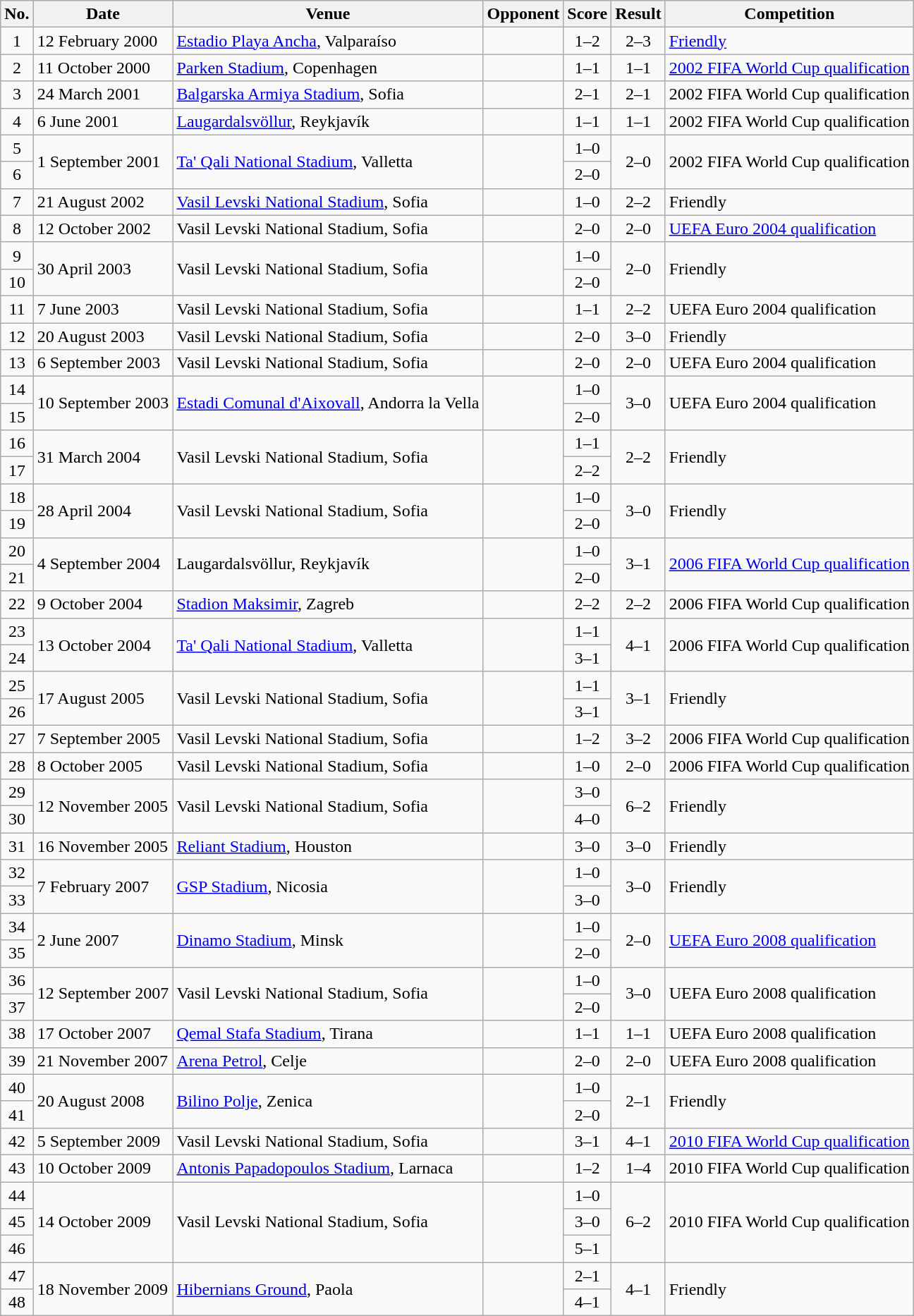<table class="wikitable sortable">
<tr>
<th scope="col">No.</th>
<th scope="col">Date</th>
<th scope="col">Venue</th>
<th scope="col">Opponent</th>
<th scope="col">Score</th>
<th scope="col">Result</th>
<th scope="col">Competition</th>
</tr>
<tr>
<td align="center">1</td>
<td>12 February 2000</td>
<td><a href='#'>Estadio Playa Ancha</a>, Valparaíso</td>
<td></td>
<td align="center">1–2</td>
<td align="center">2–3</td>
<td><a href='#'>Friendly</a></td>
</tr>
<tr>
<td align="center">2</td>
<td>11 October 2000</td>
<td><a href='#'>Parken Stadium</a>, Copenhagen</td>
<td></td>
<td align="center">1–1</td>
<td align="center">1–1</td>
<td><a href='#'>2002 FIFA World Cup qualification</a></td>
</tr>
<tr>
<td align="center">3</td>
<td>24 March 2001</td>
<td><a href='#'>Balgarska Armiya Stadium</a>, Sofia</td>
<td></td>
<td align="center">2–1</td>
<td align="center">2–1</td>
<td>2002 FIFA World Cup qualification</td>
</tr>
<tr>
<td align="center">4</td>
<td>6 June 2001</td>
<td><a href='#'>Laugardalsvöllur</a>, Reykjavík</td>
<td></td>
<td align="center">1–1</td>
<td align="center">1–1</td>
<td>2002 FIFA World Cup qualification</td>
</tr>
<tr>
<td align="center">5</td>
<td rowspan="2">1 September 2001</td>
<td rowspan="2"><a href='#'>Ta' Qali National Stadium</a>, Valletta</td>
<td rowspan="2"></td>
<td align="center">1–0</td>
<td rowspan="2" align="center">2–0</td>
<td rowspan="2">2002 FIFA World Cup qualification</td>
</tr>
<tr>
<td align="center">6</td>
<td align="center">2–0</td>
</tr>
<tr>
<td align="center">7</td>
<td>21 August 2002</td>
<td><a href='#'>Vasil Levski National Stadium</a>, Sofia</td>
<td></td>
<td align="center">1–0</td>
<td align="center">2–2</td>
<td>Friendly</td>
</tr>
<tr>
<td align="center">8</td>
<td>12 October 2002</td>
<td>Vasil Levski National Stadium, Sofia</td>
<td></td>
<td align="center">2–0</td>
<td align="center">2–0</td>
<td><a href='#'>UEFA Euro 2004 qualification</a></td>
</tr>
<tr>
<td align="center">9</td>
<td rowspan="2">30 April 2003</td>
<td rowspan="2">Vasil Levski National Stadium, Sofia</td>
<td rowspan="2"></td>
<td align="center">1–0</td>
<td rowspan="2" align="center">2–0</td>
<td rowspan="2">Friendly</td>
</tr>
<tr>
<td align="center">10</td>
<td align="center">2–0</td>
</tr>
<tr>
<td align="center">11</td>
<td>7 June 2003</td>
<td>Vasil Levski National Stadium, Sofia</td>
<td></td>
<td align="center">1–1</td>
<td align="center">2–2</td>
<td>UEFA Euro 2004 qualification</td>
</tr>
<tr>
<td align="center">12</td>
<td>20 August 2003</td>
<td>Vasil Levski National Stadium, Sofia</td>
<td></td>
<td align="center">2–0</td>
<td align="center">3–0</td>
<td>Friendly</td>
</tr>
<tr>
<td align="center">13</td>
<td>6 September 2003</td>
<td>Vasil Levski National Stadium, Sofia</td>
<td></td>
<td align="center">2–0</td>
<td align="center">2–0</td>
<td>UEFA Euro 2004 qualification</td>
</tr>
<tr>
<td align="center">14</td>
<td rowspan="2">10 September 2003</td>
<td rowspan="2"><a href='#'>Estadi Comunal d'Aixovall</a>, Andorra la Vella</td>
<td rowspan="2"></td>
<td align="center">1–0</td>
<td rowspan="2" align="center">3–0</td>
<td rowspan="2">UEFA Euro 2004 qualification</td>
</tr>
<tr>
<td align="center">15</td>
<td align="center">2–0</td>
</tr>
<tr>
<td align="center">16</td>
<td rowspan="2">31 March 2004</td>
<td rowspan="2">Vasil Levski National Stadium, Sofia</td>
<td rowspan="2"></td>
<td align="center">1–1</td>
<td rowspan="2" align="center">2–2</td>
<td rowspan="2">Friendly</td>
</tr>
<tr>
<td align="center">17</td>
<td align="center">2–2</td>
</tr>
<tr>
<td align="center">18</td>
<td rowspan="2">28 April 2004</td>
<td rowspan="2">Vasil Levski National Stadium, Sofia</td>
<td rowspan="2"></td>
<td align="center">1–0</td>
<td rowspan="2" align="center">3–0</td>
<td rowspan="2">Friendly</td>
</tr>
<tr>
<td align="center">19</td>
<td align="center">2–0</td>
</tr>
<tr>
<td align="center">20</td>
<td rowspan="2">4 September 2004</td>
<td rowspan="2">Laugardalsvöllur, Reykjavík</td>
<td rowspan="2"></td>
<td align="center">1–0</td>
<td rowspan="2" align="center">3–1</td>
<td rowspan="2"><a href='#'>2006 FIFA World Cup qualification</a></td>
</tr>
<tr>
<td align="center">21</td>
<td align="center">2–0</td>
</tr>
<tr>
<td align="center">22</td>
<td>9 October 2004</td>
<td><a href='#'>Stadion Maksimir</a>, Zagreb</td>
<td></td>
<td align="center">2–2</td>
<td align="center">2–2</td>
<td>2006 FIFA World Cup qualification</td>
</tr>
<tr>
<td align="center">23</td>
<td rowspan="2">13 October 2004</td>
<td rowspan="2"><a href='#'>Ta' Qali National Stadium</a>, Valletta</td>
<td rowspan="2"></td>
<td align="center">1–1</td>
<td rowspan="2" align="center">4–1</td>
<td rowspan="2">2006 FIFA World Cup qualification</td>
</tr>
<tr>
<td align="center">24</td>
<td align="center">3–1</td>
</tr>
<tr>
<td align="center">25</td>
<td rowspan="2">17 August 2005</td>
<td rowspan="2">Vasil Levski National Stadium, Sofia</td>
<td rowspan="2"></td>
<td align="center">1–1</td>
<td rowspan="2" align="center">3–1</td>
<td rowspan="2">Friendly</td>
</tr>
<tr>
<td align="center">26</td>
<td align="center">3–1</td>
</tr>
<tr>
<td align="center">27</td>
<td>7 September 2005</td>
<td>Vasil Levski National Stadium, Sofia</td>
<td></td>
<td align="center">1–2</td>
<td align="center">3–2</td>
<td>2006 FIFA World Cup qualification</td>
</tr>
<tr>
<td align="center">28</td>
<td>8 October 2005</td>
<td>Vasil Levski National Stadium, Sofia</td>
<td></td>
<td align="center">1–0</td>
<td align="center">2–0</td>
<td>2006 FIFA World Cup qualification</td>
</tr>
<tr>
<td align="center">29</td>
<td rowspan="2">12 November 2005</td>
<td rowspan="2">Vasil Levski National Stadium, Sofia</td>
<td rowspan="2"></td>
<td align="center">3–0</td>
<td rowspan="2" align="center">6–2</td>
<td rowspan="2">Friendly</td>
</tr>
<tr>
<td align="center">30</td>
<td align="center">4–0</td>
</tr>
<tr>
<td align="center">31</td>
<td>16 November 2005</td>
<td><a href='#'>Reliant Stadium</a>, Houston</td>
<td></td>
<td align="center">3–0</td>
<td align="center">3–0</td>
<td>Friendly</td>
</tr>
<tr>
<td align="center">32</td>
<td rowspan="2">7 February 2007</td>
<td rowspan="2"><a href='#'>GSP Stadium</a>, Nicosia</td>
<td rowspan="2"></td>
<td align="center">1–0</td>
<td rowspan="2" align="center">3–0</td>
<td rowspan="2">Friendly</td>
</tr>
<tr>
<td align="center">33</td>
<td align="center">3–0</td>
</tr>
<tr>
<td align="center">34</td>
<td rowspan="2">2 June 2007</td>
<td rowspan="2"><a href='#'>Dinamo Stadium</a>, Minsk</td>
<td rowspan="2"></td>
<td align="center">1–0</td>
<td rowspan="2" align="center">2–0</td>
<td rowspan="2"><a href='#'>UEFA Euro 2008 qualification</a></td>
</tr>
<tr>
<td align="center">35</td>
<td align="center">2–0</td>
</tr>
<tr>
<td align="center">36</td>
<td rowspan="2">12 September 2007</td>
<td rowspan="2">Vasil Levski National Stadium, Sofia</td>
<td rowspan="2"></td>
<td align="center">1–0</td>
<td rowspan="2" align="center">3–0</td>
<td rowspan="2">UEFA Euro 2008 qualification</td>
</tr>
<tr>
<td align="center">37</td>
<td align="center">2–0</td>
</tr>
<tr>
<td align="center">38</td>
<td>17 October 2007</td>
<td><a href='#'>Qemal Stafa Stadium</a>, Tirana</td>
<td></td>
<td align="center">1–1</td>
<td align="center">1–1</td>
<td>UEFA Euro 2008 qualification</td>
</tr>
<tr>
<td align="center">39</td>
<td>21 November 2007</td>
<td><a href='#'>Arena Petrol</a>, Celje</td>
<td></td>
<td align="center">2–0</td>
<td align="center">2–0</td>
<td>UEFA Euro 2008 qualification</td>
</tr>
<tr>
<td align="center">40</td>
<td rowspan="2">20 August 2008</td>
<td rowspan="2"><a href='#'>Bilino Polje</a>, Zenica</td>
<td rowspan="2"></td>
<td align="center">1–0</td>
<td rowspan="2" align="center">2–1</td>
<td rowspan="2">Friendly</td>
</tr>
<tr>
<td align="center">41</td>
<td align="center">2–0</td>
</tr>
<tr>
<td align="center">42</td>
<td>5 September 2009</td>
<td>Vasil Levski National Stadium, Sofia</td>
<td></td>
<td align="center">3–1</td>
<td align="center">4–1</td>
<td><a href='#'>2010 FIFA World Cup qualification</a></td>
</tr>
<tr>
<td align="center">43</td>
<td>10 October 2009</td>
<td><a href='#'>Antonis Papadopoulos Stadium</a>, Larnaca</td>
<td></td>
<td align="center">1–2</td>
<td align="center">1–4</td>
<td>2010 FIFA World Cup qualification</td>
</tr>
<tr>
<td align="center">44</td>
<td rowspan="3">14 October 2009</td>
<td rowspan="3">Vasil Levski National Stadium, Sofia</td>
<td rowspan="3"></td>
<td align="center">1–0</td>
<td rowspan="3" align="center">6–2</td>
<td rowspan="3">2010 FIFA World Cup qualification</td>
</tr>
<tr>
<td align="center">45</td>
<td align="center">3–0</td>
</tr>
<tr>
<td align="center">46</td>
<td align="center">5–1</td>
</tr>
<tr>
<td align="center">47</td>
<td rowspan="2">18 November 2009</td>
<td rowspan="2"><a href='#'>Hibernians Ground</a>, Paola</td>
<td rowspan="2"></td>
<td align="center">2–1</td>
<td rowspan="2" align="center">4–1</td>
<td rowspan="2">Friendly</td>
</tr>
<tr>
<td align="center">48</td>
<td align="center">4–1</td>
</tr>
</table>
